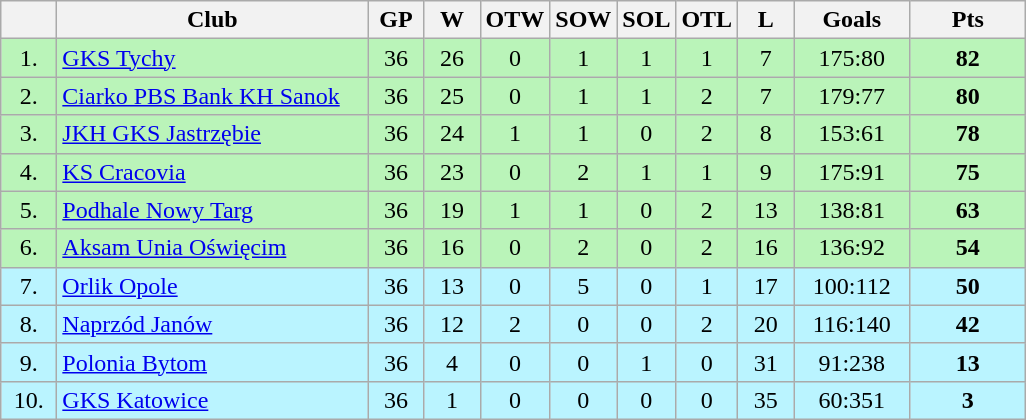<table class="wikitable">
<tr>
<th width="30"></th>
<th width="200">Club</th>
<th width="30">GP</th>
<th width="30">W</th>
<th width="30">OTW</th>
<th width="30">SOW</th>
<th width="30">SOL</th>
<th width="30">OTL</th>
<th width="30">L</th>
<th width="70">Goals</th>
<th width="70">Pts</th>
</tr>
<tr bgcolor="#BAF4B9" align="center">
<td>1.</td>
<td align="left"><a href='#'>GKS Tychy</a></td>
<td>36</td>
<td>26</td>
<td>0</td>
<td>1</td>
<td>1</td>
<td>1</td>
<td>7</td>
<td>175:80</td>
<td><strong>82</strong></td>
</tr>
<tr bgcolor="#BAF4B9" align="center">
<td>2.</td>
<td align="left"><a href='#'>Ciarko PBS Bank KH Sanok</a></td>
<td>36</td>
<td>25</td>
<td>0</td>
<td>1</td>
<td>1</td>
<td>2</td>
<td>7</td>
<td>179:77</td>
<td><strong>80</strong></td>
</tr>
<tr bgcolor="#BAF4B9" align="center">
<td>3.</td>
<td align="left"><a href='#'>JKH GKS Jastrzębie</a></td>
<td>36</td>
<td>24</td>
<td>1</td>
<td>1</td>
<td>0</td>
<td>2</td>
<td>8</td>
<td>153:61</td>
<td><strong>78</strong></td>
</tr>
<tr bgcolor="#BAF4B9" align="center">
<td>4.</td>
<td align="left"><a href='#'>KS Cracovia</a></td>
<td>36</td>
<td>23</td>
<td>0</td>
<td>2</td>
<td>1</td>
<td>1</td>
<td>9</td>
<td>175:91</td>
<td><strong>75</strong></td>
</tr>
<tr bgcolor="#BAF4B9" align="center">
<td>5.</td>
<td align="left"><a href='#'>Podhale Nowy Targ</a></td>
<td>36</td>
<td>19</td>
<td>1</td>
<td>1</td>
<td>0</td>
<td>2</td>
<td>13</td>
<td>138:81</td>
<td><strong>63</strong></td>
</tr>
<tr bgcolor="#BAF4B9" align="center">
<td>6.</td>
<td align="left"><a href='#'>Aksam Unia Oświęcim</a></td>
<td>36</td>
<td>16</td>
<td>0</td>
<td>2</td>
<td>0</td>
<td>2</td>
<td>16</td>
<td>136:92</td>
<td><strong>54</strong></td>
</tr>
<tr bgcolor="#BAF4FF" align="center">
<td>7.</td>
<td align="left"><a href='#'>Orlik Opole</a></td>
<td>36</td>
<td>13</td>
<td>0</td>
<td>5</td>
<td>0</td>
<td>1</td>
<td>17</td>
<td>100:112</td>
<td><strong>50</strong></td>
</tr>
<tr bgcolor="#BAF4FF" align="center">
<td>8.</td>
<td align="left"><a href='#'>Naprzód Janów</a></td>
<td>36</td>
<td>12</td>
<td>2</td>
<td>0</td>
<td>0</td>
<td>2</td>
<td>20</td>
<td>116:140</td>
<td><strong>42</strong></td>
</tr>
<tr bgcolor="#BAF4FF" align="center">
<td>9.</td>
<td align="left"><a href='#'>Polonia Bytom</a></td>
<td>36</td>
<td>4</td>
<td>0</td>
<td>0</td>
<td>1</td>
<td>0</td>
<td>31</td>
<td>91:238</td>
<td><strong>13</strong></td>
</tr>
<tr bgcolor="#BAF4FF" align="center">
<td>10.</td>
<td align="left"><a href='#'>GKS Katowice</a></td>
<td>36</td>
<td>1</td>
<td>0</td>
<td>0</td>
<td>0</td>
<td>0</td>
<td>35</td>
<td>60:351</td>
<td><strong>3</strong></td>
</tr>
</table>
